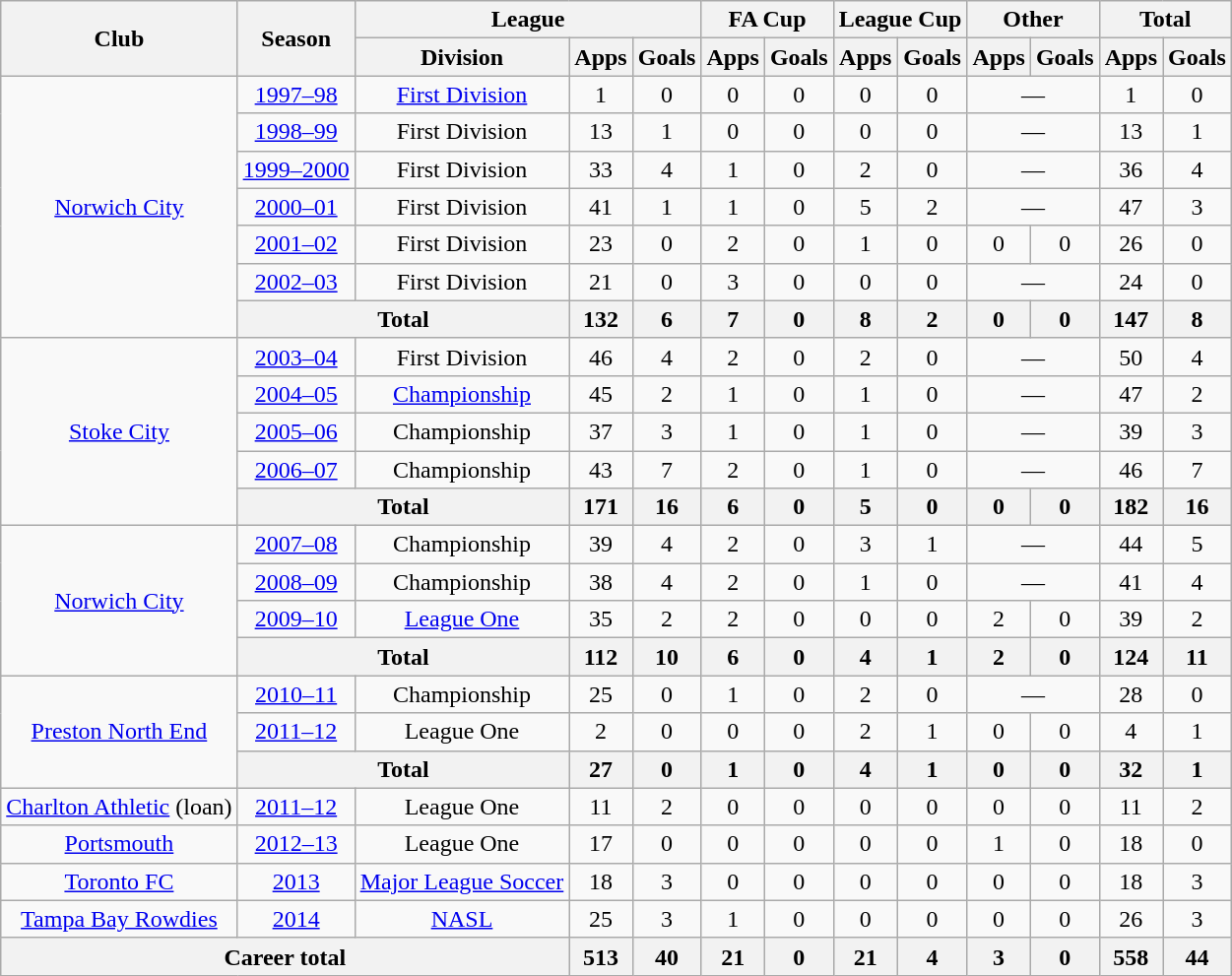<table class="wikitable" style="text-align: center;">
<tr>
<th rowspan="2">Club</th>
<th rowspan="2">Season</th>
<th colspan="3">League</th>
<th colspan="2">FA Cup</th>
<th colspan="2">League Cup</th>
<th colspan="2">Other</th>
<th colspan="2">Total</th>
</tr>
<tr>
<th>Division</th>
<th>Apps</th>
<th>Goals</th>
<th>Apps</th>
<th>Goals</th>
<th>Apps</th>
<th>Goals</th>
<th>Apps</th>
<th>Goals</th>
<th>Apps</th>
<th>Goals</th>
</tr>
<tr>
<td rowspan="7"><a href='#'>Norwich City</a></td>
<td><a href='#'>1997–98</a></td>
<td><a href='#'>First Division</a></td>
<td>1</td>
<td>0</td>
<td>0</td>
<td>0</td>
<td>0</td>
<td>0</td>
<td colspan="2">—</td>
<td>1</td>
<td>0</td>
</tr>
<tr>
<td><a href='#'>1998–99</a></td>
<td>First Division</td>
<td>13</td>
<td>1</td>
<td>0</td>
<td>0</td>
<td>0</td>
<td>0</td>
<td colspan="2">—</td>
<td>13</td>
<td>1</td>
</tr>
<tr>
<td><a href='#'>1999–2000</a></td>
<td>First Division</td>
<td>33</td>
<td>4</td>
<td>1</td>
<td>0</td>
<td>2</td>
<td>0</td>
<td colspan="2">—</td>
<td>36</td>
<td>4</td>
</tr>
<tr>
<td><a href='#'>2000–01</a></td>
<td>First Division</td>
<td>41</td>
<td>1</td>
<td>1</td>
<td>0</td>
<td>5</td>
<td>2</td>
<td colspan="2">—</td>
<td>47</td>
<td>3</td>
</tr>
<tr>
<td><a href='#'>2001–02</a></td>
<td>First Division</td>
<td>23</td>
<td>0</td>
<td>2</td>
<td>0</td>
<td>1</td>
<td>0</td>
<td>0</td>
<td>0</td>
<td>26</td>
<td>0</td>
</tr>
<tr>
<td><a href='#'>2002–03</a></td>
<td>First Division</td>
<td>21</td>
<td>0</td>
<td>3</td>
<td>0</td>
<td>0</td>
<td>0</td>
<td colspan="2">—</td>
<td>24</td>
<td>0</td>
</tr>
<tr>
<th colspan="2">Total</th>
<th>132</th>
<th>6</th>
<th>7</th>
<th>0</th>
<th>8</th>
<th>2</th>
<th>0</th>
<th>0</th>
<th>147</th>
<th>8</th>
</tr>
<tr>
<td rowspan="5"><a href='#'>Stoke City</a></td>
<td><a href='#'>2003–04</a></td>
<td>First Division</td>
<td>46</td>
<td>4</td>
<td>2</td>
<td>0</td>
<td>2</td>
<td>0</td>
<td colspan="2">—</td>
<td>50</td>
<td>4</td>
</tr>
<tr>
<td><a href='#'>2004–05</a></td>
<td><a href='#'>Championship</a></td>
<td>45</td>
<td>2</td>
<td>1</td>
<td>0</td>
<td>1</td>
<td>0</td>
<td colspan="2">—</td>
<td>47</td>
<td>2</td>
</tr>
<tr>
<td><a href='#'>2005–06</a></td>
<td>Championship</td>
<td>37</td>
<td>3</td>
<td>1</td>
<td>0</td>
<td>1</td>
<td>0</td>
<td colspan="2">—</td>
<td>39</td>
<td>3</td>
</tr>
<tr>
<td><a href='#'>2006–07</a></td>
<td>Championship</td>
<td>43</td>
<td>7</td>
<td>2</td>
<td>0</td>
<td>1</td>
<td>0</td>
<td colspan="2">—</td>
<td>46</td>
<td>7</td>
</tr>
<tr>
<th colspan="2">Total</th>
<th>171</th>
<th>16</th>
<th>6</th>
<th>0</th>
<th>5</th>
<th>0</th>
<th>0</th>
<th>0</th>
<th>182</th>
<th>16</th>
</tr>
<tr>
<td rowspan="4"><a href='#'>Norwich City</a></td>
<td><a href='#'>2007–08</a></td>
<td>Championship</td>
<td>39</td>
<td>4</td>
<td>2</td>
<td>0</td>
<td>3</td>
<td>1</td>
<td colspan="2">—</td>
<td>44</td>
<td>5</td>
</tr>
<tr>
<td><a href='#'>2008–09</a></td>
<td>Championship</td>
<td>38</td>
<td>4</td>
<td>2</td>
<td>0</td>
<td>1</td>
<td>0</td>
<td colspan="2">—</td>
<td>41</td>
<td>4</td>
</tr>
<tr>
<td><a href='#'>2009–10</a></td>
<td><a href='#'>League One</a></td>
<td>35</td>
<td>2</td>
<td>2</td>
<td>0</td>
<td>0</td>
<td>0</td>
<td>2</td>
<td>0</td>
<td>39</td>
<td>2</td>
</tr>
<tr>
<th colspan="2">Total</th>
<th>112</th>
<th>10</th>
<th>6</th>
<th>0</th>
<th>4</th>
<th>1</th>
<th>2</th>
<th>0</th>
<th>124</th>
<th>11</th>
</tr>
<tr>
<td rowspan="3"><a href='#'>Preston North End</a></td>
<td><a href='#'>2010–11</a></td>
<td>Championship</td>
<td>25</td>
<td>0</td>
<td>1</td>
<td>0</td>
<td>2</td>
<td>0</td>
<td colspan="2">—</td>
<td>28</td>
<td>0</td>
</tr>
<tr>
<td><a href='#'>2011–12</a></td>
<td>League One</td>
<td>2</td>
<td>0</td>
<td>0</td>
<td>0</td>
<td>2</td>
<td>1</td>
<td>0</td>
<td>0</td>
<td>4</td>
<td>1</td>
</tr>
<tr>
<th colspan="2">Total</th>
<th>27</th>
<th>0</th>
<th>1</th>
<th>0</th>
<th>4</th>
<th>1</th>
<th>0</th>
<th>0</th>
<th>32</th>
<th>1</th>
</tr>
<tr>
<td><a href='#'>Charlton Athletic</a> (loan)</td>
<td><a href='#'>2011–12</a></td>
<td>League One</td>
<td>11</td>
<td>2</td>
<td>0</td>
<td>0</td>
<td>0</td>
<td>0</td>
<td>0</td>
<td>0</td>
<td>11</td>
<td>2</td>
</tr>
<tr>
<td><a href='#'>Portsmouth</a></td>
<td><a href='#'>2012–13</a></td>
<td>League One</td>
<td>17</td>
<td>0</td>
<td>0</td>
<td>0</td>
<td>0</td>
<td>0</td>
<td>1</td>
<td>0</td>
<td>18</td>
<td>0</td>
</tr>
<tr>
<td><a href='#'>Toronto FC</a></td>
<td><a href='#'>2013</a></td>
<td><a href='#'>Major League Soccer</a></td>
<td>18</td>
<td>3</td>
<td>0</td>
<td>0</td>
<td>0</td>
<td>0</td>
<td>0</td>
<td>0</td>
<td>18</td>
<td>3</td>
</tr>
<tr>
<td><a href='#'>Tampa Bay Rowdies</a></td>
<td><a href='#'>2014</a></td>
<td><a href='#'>NASL</a></td>
<td>25</td>
<td>3</td>
<td>1</td>
<td>0</td>
<td>0</td>
<td>0</td>
<td>0</td>
<td>0</td>
<td>26</td>
<td>3</td>
</tr>
<tr>
<th colspan="3">Career total</th>
<th>513</th>
<th>40</th>
<th>21</th>
<th>0</th>
<th>21</th>
<th>4</th>
<th>3</th>
<th>0</th>
<th>558</th>
<th>44</th>
</tr>
</table>
